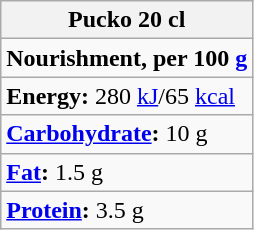<table class="wikitable">
<tr>
<th>Pucko 20 cl</th>
</tr>
<tr>
<td><strong>Nourishment, per 100 <a href='#'>g</a></strong></td>
</tr>
<tr>
<td><strong>Energy:</strong> 280 <a href='#'>kJ</a>/65 <a href='#'>kcal</a></td>
</tr>
<tr>
<td><strong><a href='#'>Carbohydrate</a>:</strong> 10 g</td>
</tr>
<tr>
<td><strong><a href='#'>Fat</a>:</strong> 1.5 g</td>
</tr>
<tr>
<td><strong><a href='#'>Protein</a>:</strong> 3.5 g</td>
</tr>
</table>
